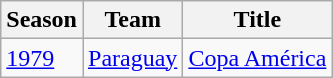<table class="wikitable">
<tr>
<th>Season</th>
<th>Team</th>
<th>Title</th>
</tr>
<tr>
<td><a href='#'>1979</a></td>
<td><a href='#'>Paraguay</a></td>
<td><a href='#'>Copa América</a></td>
</tr>
</table>
